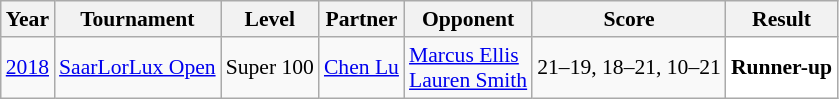<table class="sortable wikitable" style="font-size: 90%;">
<tr>
<th>Year</th>
<th>Tournament</th>
<th>Level</th>
<th>Partner</th>
<th>Opponent</th>
<th>Score</th>
<th>Result</th>
</tr>
<tr>
<td align="center"><a href='#'>2018</a></td>
<td align="left"><a href='#'>SaarLorLux Open</a></td>
<td align="left">Super 100</td>
<td align="left"> <a href='#'>Chen Lu</a></td>
<td align="left"> <a href='#'>Marcus Ellis</a> <br>  <a href='#'>Lauren Smith</a></td>
<td align="left">21–19, 18–21, 10–21</td>
<td style="text-align:left; background:white"> <strong>Runner-up</strong></td>
</tr>
</table>
